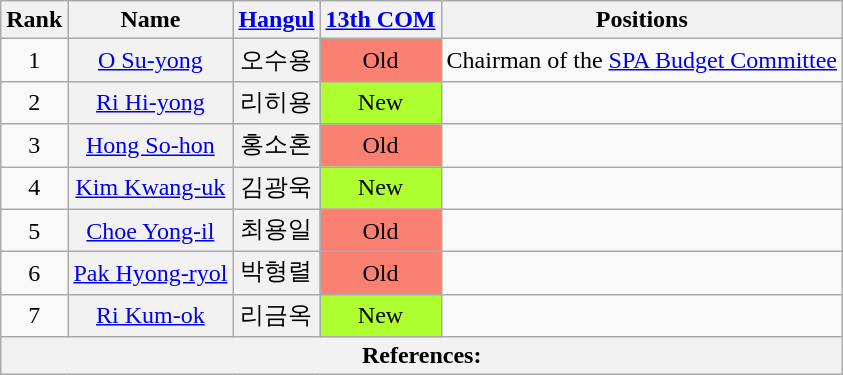<table class="wikitable sortable">
<tr>
<th>Rank</th>
<th>Name</th>
<th class="unsortable"><a href='#'>Hangul</a></th>
<th><a href='#'>13th COM</a></th>
<th>Positions</th>
</tr>
<tr>
<td align="center">1</td>
<th align="center" scope="row" style="font-weight:normal;"><a href='#'>O Su-yong</a></th>
<th align="center" scope="row" style="font-weight:normal;">오수용</th>
<td style="background: Salmon" align="center">Old</td>
<td>Chairman of the <a href='#'>SPA Budget Committee</a></td>
</tr>
<tr>
<td align="center">2</td>
<th align="center" scope="row" style="font-weight:normal;"><a href='#'>Ri Hi-yong</a></th>
<th align="center" scope="row" style="font-weight:normal;">리히용</th>
<td align="center" style="background: GreenYellow">New</td>
<td></td>
</tr>
<tr>
<td align="center">3</td>
<th align="center" scope="row" style="font-weight:normal;"><a href='#'>Hong So-hon</a></th>
<th align="center" scope="row" style="font-weight:normal;">홍소혼</th>
<td style="background: Salmon" align="center">Old</td>
<td></td>
</tr>
<tr>
<td align="center">4</td>
<th align="center" scope="row" style="font-weight:normal;"><a href='#'>Kim Kwang-uk</a></th>
<th align="center" scope="row" style="font-weight:normal;">김광욱</th>
<td align="center" style="background: GreenYellow">New</td>
<td></td>
</tr>
<tr>
<td align="center">5</td>
<th align="center" scope="row" style="font-weight:normal;"><a href='#'>Choe Yong-il</a></th>
<th align="center" scope="row" style="font-weight:normal;">최용일</th>
<td style="background: Salmon" align="center">Old</td>
<td></td>
</tr>
<tr>
<td align="center">6</td>
<th align="center" scope="row" style="font-weight:normal;"><a href='#'>Pak Hyong-ryol</a></th>
<th align="center" scope="row" style="font-weight:normal;">박형렬</th>
<td style="background: Salmon" align="center">Old</td>
<td></td>
</tr>
<tr>
<td align="center">7</td>
<th align="center" scope="row" style="font-weight:normal;"><a href='#'>Ri Kum-ok</a></th>
<th align="center" scope="row" style="font-weight:normal;">리금옥</th>
<td align="center" style="background: GreenYellow">New</td>
<td></td>
</tr>
<tr>
<th colspan="6" unsortable><strong>References:</strong><br></th>
</tr>
</table>
